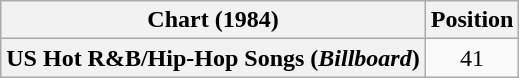<table class="wikitable plainrowheaders" style="text-align:center">
<tr>
<th scope="col">Chart (1984)</th>
<th scope="col">Position</th>
</tr>
<tr>
<th scope="row">US Hot R&B/Hip-Hop Songs (<em>Billboard</em>)</th>
<td>41</td>
</tr>
</table>
